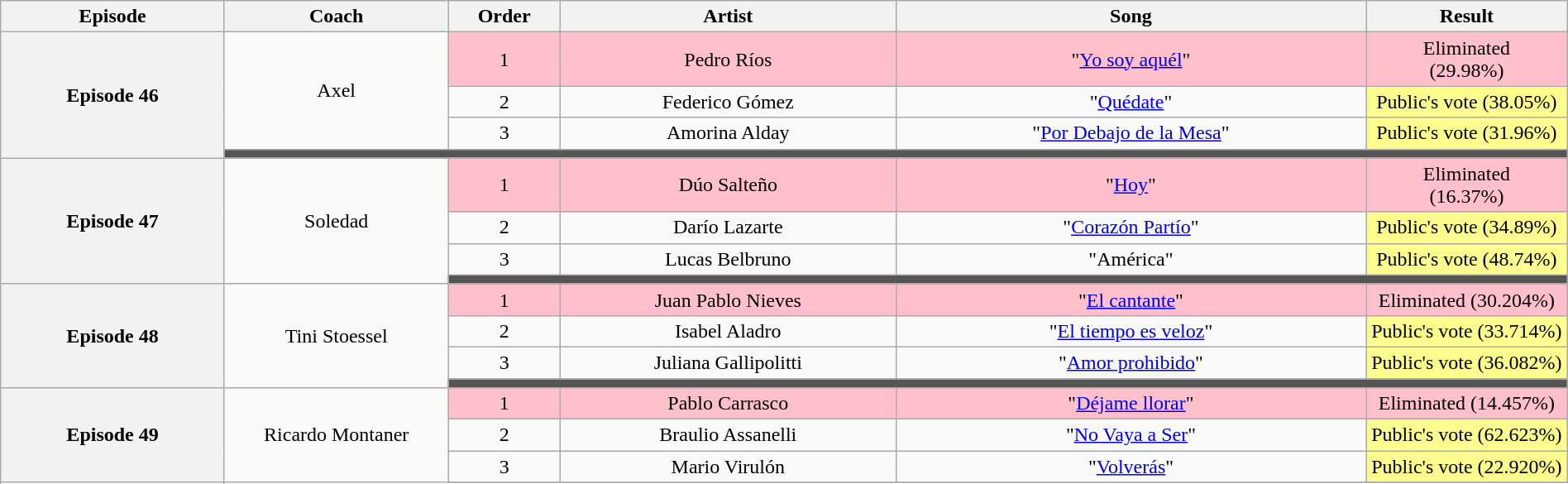<table class="wikitable" style="text-align:center; width:100%;">
<tr>
<th style="width:10%;">Episode</th>
<th style="width:10%;">Coach</th>
<th style="width:05%;">Order</th>
<th style="width:15%;">Artist</th>
<th style="width:21%;">Song</th>
<th style="width:9%;">Result</th>
</tr>
<tr>
<th rowspan="4" scope="row">Episode 46<br><small></small></th>
<td rowspan="3">Axel</td>
<td style="background:pink;">1</td>
<td style="background:pink;">Pedro Ríos</td>
<td style="background:pink;">"<a href='#'>Yo soy aquél</a>"</td>
<td style="background:pink;">Eliminated<br>(29.98%)</td>
</tr>
<tr>
<td>2</td>
<td>Federico Gómez</td>
<td>"<a href='#'>Quédate</a>"</td>
<td style="background:#fdfc8f;">Public's vote (38.05%)</td>
</tr>
<tr>
<td>3</td>
<td>Amorina Alday</td>
<td>"<a href='#'>Por Debajo de la Mesa</a>"</td>
<td style="background:#fdfc8f;">Public's vote (31.96%)</td>
</tr>
<tr>
<td colspan="6" style="background:#555;"></td>
</tr>
<tr>
<th rowspan="4" scope="row">Episode 47<br><small></small></th>
<td rowspan="4">Soledad</td>
<td style="background:pink;">1</td>
<td style="background:pink;">Dúo Salteño</td>
<td style="background:pink;">"<a href='#'>Hoy</a>"</td>
<td style="background:pink;">Eliminated<br>(16.37%)</td>
</tr>
<tr>
<td>2</td>
<td>Darío Lazarte</td>
<td>"<a href='#'>Corazón Partío</a>"</td>
<td style="background:#fdfc8f;">Public's vote (34.89%)</td>
</tr>
<tr>
<td>3</td>
<td>Lucas Belbruno</td>
<td>"América"</td>
<td style="background:#fdfc8f;">Public's vote (48.74%)</td>
</tr>
<tr>
<td colspan="6" style="background:#555;"></td>
</tr>
<tr>
<th rowspan="4" scope="row">Episode 48<br><small></small></th>
<td rowspan="4">Tini Stoessel</td>
<td style="background:pink;">1</td>
<td style="background:pink;">Juan Pablo Nieves</td>
<td style="background:pink;">"<a href='#'>El cantante</a>"</td>
<td style="background:pink;">Eliminated (30.204%)</td>
</tr>
<tr>
<td>2</td>
<td>Isabel Aladro</td>
<td>"<a href='#'>El tiempo es veloz</a>"</td>
<td style="background:#fdfc8f;">Public's vote (33.714%)</td>
</tr>
<tr>
<td>3</td>
<td>Juliana Gallipolitti</td>
<td>"<a href='#'>Amor prohibido</a>"</td>
<td style="background:#fdfc8f;">Public's vote (36.082%)</td>
</tr>
<tr>
<td colspan="6" style="background:#555;"></td>
</tr>
<tr>
<th rowspan="4" scope="row">Episode 49<br><small></small></th>
<td rowspan="4">Ricardo Montaner</td>
<td style="background:pink;">1</td>
<td style="background:pink;">Pablo Carrasco</td>
<td style="background:pink;">"<a href='#'>Déjame llorar</a>"</td>
<td style="background:pink;">Eliminated (14.457%)</td>
</tr>
<tr>
<td>2</td>
<td>Braulio Assanelli</td>
<td>"<a href='#'>No Vaya a Ser</a>"</td>
<td style="background:#fdfc8f;">Public's vote (62.623%)</td>
</tr>
<tr>
<td>3</td>
<td>Mario Virulón</td>
<td>"<a href='#'>Volverás</a>"</td>
<td style="background:#fdfc8f;">Public's vote (22.920%)</td>
</tr>
<tr>
</tr>
</table>
